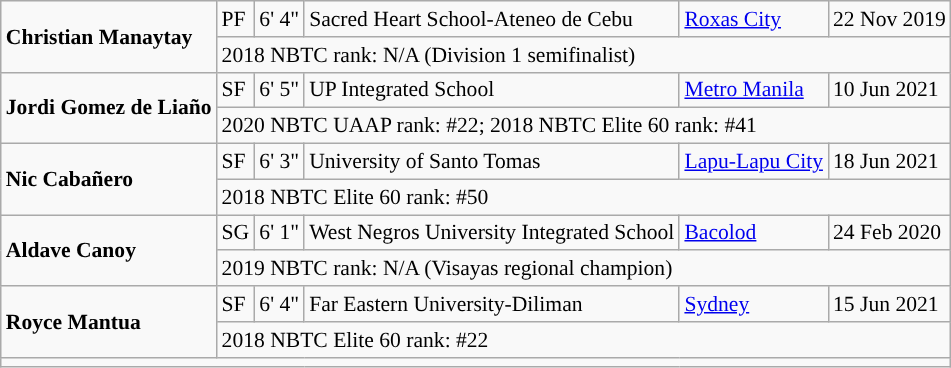<table class=wikitable style="font-size:90%">
<tr>
<td rowspan=2><strong>Christian Manaytay</strong></td>
<td>PF</td>
<td>6' 4"</td>
<td>Sacred Heart School-Ateneo de Cebu</td>
<td><a href='#'>Roxas City</a></td>
<td>22 Nov 2019</td>
</tr>
<tr>
<td colspan=5>2018 NBTC rank: N/A (Division 1 semifinalist)</td>
</tr>
<tr>
<td rowspan=2><strong>Jordi Gomez de Liaño</strong></td>
<td>SF</td>
<td>6' 5"</td>
<td>UP Integrated School</td>
<td><a href='#'>Metro Manila</a></td>
<td>10 Jun 2021</td>
</tr>
<tr>
<td colspan=5>2020 NBTC UAAP rank: #22; 2018 NBTC Elite 60 rank: #41</td>
</tr>
<tr>
<td rowspan=2><strong>Nic Cabañero</strong></td>
<td>SF</td>
<td>6' 3"</td>
<td>University of Santo Tomas</td>
<td><a href='#'>Lapu-Lapu City</a></td>
<td>18 Jun 2021</td>
</tr>
<tr>
<td colspan=5>2018 NBTC Elite 60 rank: #50</td>
</tr>
<tr>
<td rowspan=2><strong>Aldave Canoy</strong></td>
<td>SG</td>
<td>6' 1"</td>
<td>West Negros University Integrated School</td>
<td><a href='#'>Bacolod</a></td>
<td>24 Feb 2020</td>
</tr>
<tr>
<td colspan=5>2019 NBTC rank: N/A (Visayas regional champion)</td>
</tr>
<tr>
<td rowspan=2><strong>Royce Mantua</strong></td>
<td>SF</td>
<td>6' 4"</td>
<td>Far Eastern University-Diliman</td>
<td><a href='#'>Sydney</a></td>
<td>15 Jun 2021</td>
</tr>
<tr>
<td colspan=5>2018 NBTC Elite 60 rank: #22</td>
</tr>
<tr>
<td colspan=6></td>
</tr>
</table>
